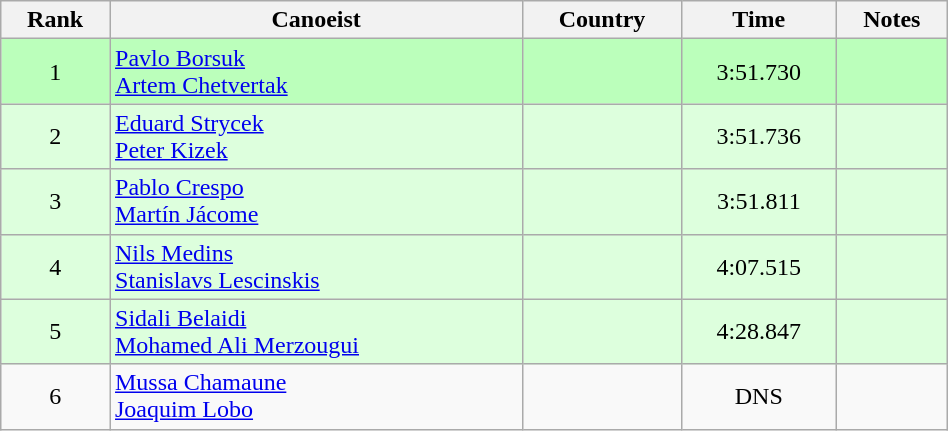<table class="wikitable" style="text-align:center;width: 50%">
<tr>
<th>Rank</th>
<th>Canoeist</th>
<th>Country</th>
<th>Time</th>
<th>Notes</th>
</tr>
<tr bgcolor=bbffbb>
<td>1</td>
<td align="left"><a href='#'>Pavlo Borsuk</a><br><a href='#'>Artem Chetvertak</a></td>
<td align="left"></td>
<td>3:51.730</td>
<td></td>
</tr>
<tr bgcolor=ddffdd>
<td>2</td>
<td align="left"><a href='#'>Eduard Strycek</a><br><a href='#'>Peter Kizek</a></td>
<td align="left"></td>
<td>3:51.736</td>
<td></td>
</tr>
<tr bgcolor=ddffdd>
<td>3</td>
<td align="left"><a href='#'>Pablo Crespo</a><br><a href='#'>Martín Jácome</a></td>
<td align="left"></td>
<td>3:51.811</td>
<td></td>
</tr>
<tr bgcolor=ddffdd>
<td>4</td>
<td align="left"><a href='#'>Nils Medins</a><br><a href='#'>Stanislavs Lescinskis</a></td>
<td align="left"></td>
<td>4:07.515</td>
<td></td>
</tr>
<tr bgcolor=ddffdd>
<td>5</td>
<td align="left"><a href='#'>Sidali Belaidi</a><br><a href='#'>Mohamed Ali Merzougui</a></td>
<td align="left"></td>
<td>4:28.847</td>
<td></td>
</tr>
<tr>
<td>6</td>
<td align="left"><a href='#'>Mussa Chamaune</a><br><a href='#'>Joaquim Lobo</a></td>
<td align="left"></td>
<td>DNS</td>
<td></td>
</tr>
</table>
